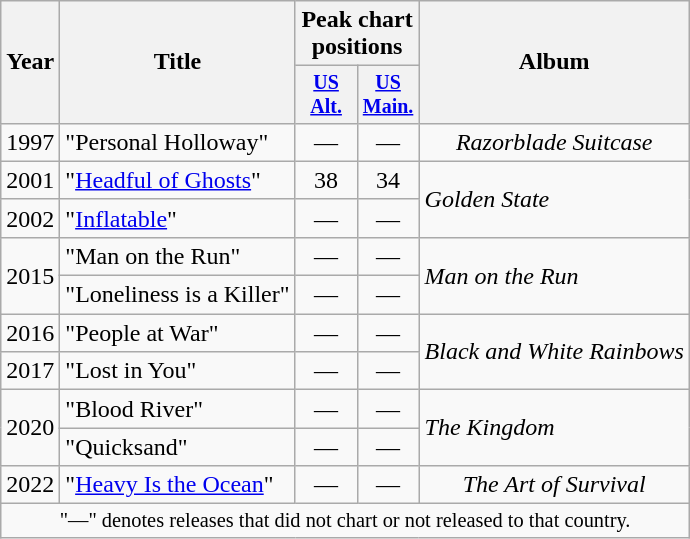<table class="wikitable" style="text-align:center">
<tr>
<th rowspan="2">Year</th>
<th rowspan="2">Title</th>
<th colspan="2">Peak chart positions</th>
<th rowspan="2">Album</th>
</tr>
<tr style="font-size:smaller;">
<th width="35"><a href='#'>US<br>Alt.</a><br></th>
<th width="35"><a href='#'>US<br>Main.</a><br></th>
</tr>
<tr>
<td>1997</td>
<td align="left">"Personal Holloway"</td>
<td>—</td>
<td>—</td>
<td><em>Razorblade Suitcase</em></td>
</tr>
<tr>
<td>2001</td>
<td align="left">"<a href='#'>Headful of Ghosts</a>"</td>
<td>38</td>
<td>34</td>
<td align="left" rowspan="2"><em>Golden State</em></td>
</tr>
<tr>
<td>2002</td>
<td align="left">"<a href='#'>Inflatable</a>"</td>
<td>—</td>
<td>—</td>
</tr>
<tr>
<td rowspan="2">2015</td>
<td align="left">"Man on the Run"</td>
<td>—</td>
<td>—</td>
<td align="left" rowspan="2"><em>Man on the Run</em></td>
</tr>
<tr>
<td align="left">"Loneliness is a Killer"</td>
<td>—</td>
<td>—</td>
</tr>
<tr>
<td>2016</td>
<td align="left">"People at War"</td>
<td>—</td>
<td>—</td>
<td align="left" rowspan="2"><em>Black and White Rainbows</em></td>
</tr>
<tr>
<td>2017</td>
<td align="left">"Lost in You"</td>
<td>—</td>
<td>—</td>
</tr>
<tr>
<td rowspan="2">2020</td>
<td align="left">"Blood River"</td>
<td>—</td>
<td>—</td>
<td align="left" rowspan="2"><em>The Kingdom</em></td>
</tr>
<tr>
<td align="left">"Quicksand"</td>
<td>—</td>
<td>—</td>
</tr>
<tr>
<td>2022</td>
<td align="left">"<a href='#'>Heavy Is the Ocean</a>"</td>
<td>—</td>
<td>—</td>
<td><em>The Art of Survival</em></td>
</tr>
<tr>
<td colspan="5" style="font-size:85%">"—" denotes releases that did not chart or not released to that country.</td>
</tr>
</table>
